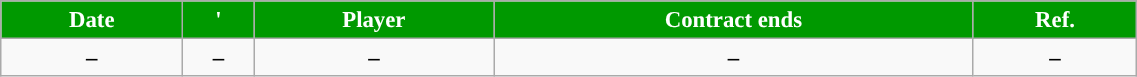<table class="wikitable sortable" style="width:60%; text-align:center; font-size:95%; text-align:centre;">
<tr>
<th style="background:#009900; color:#FFFFFF; ">Date</th>
<th style="background:#009900; color:#FFFFFF; ">'</th>
<th style="background:#009900; color:#FFFFFF; ">Player</th>
<th style="background:#009900; color:#FFFFFF; ">Contract ends</th>
<th style="background:#009900; color:#FFFFFF; ">Ref.</th>
</tr>
<tr>
<td><strong>–</strong></td>
<td><strong>–</strong></td>
<td><strong>–</strong></td>
<td><strong>–</strong></td>
<td><strong>–</strong></td>
</tr>
</table>
